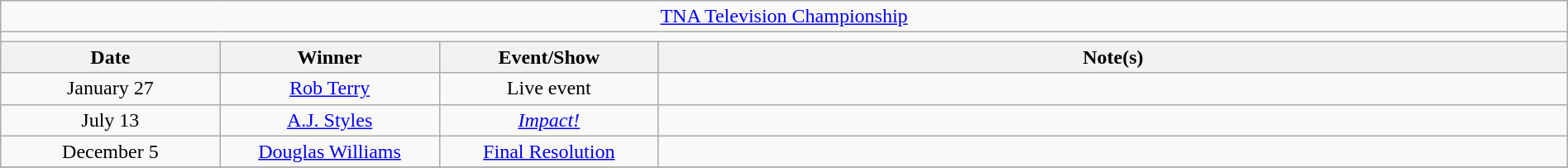<table class="wikitable" style="text-align:center; width:100%;">
<tr>
<td colspan="5"><a href='#'>TNA Television Championship</a></td>
</tr>
<tr>
<td colspan="5"><strong></strong></td>
</tr>
<tr>
<th width="14%">Date</th>
<th width="14%">Winner</th>
<th width="14%">Event/Show</th>
<th width="58%">Note(s)</th>
</tr>
<tr>
<td>January 27</td>
<td><a href='#'>Rob Terry</a></td>
<td>Live event</td>
<td></td>
</tr>
<tr>
<td>July 13</td>
<td><a href='#'>A.J. Styles</a></td>
<td><em><a href='#'>Impact!</a></em></td>
<td></td>
</tr>
<tr>
<td>December 5</td>
<td><a href='#'>Douglas Williams</a></td>
<td><a href='#'>Final Resolution</a></td>
<td></td>
</tr>
<tr>
</tr>
</table>
